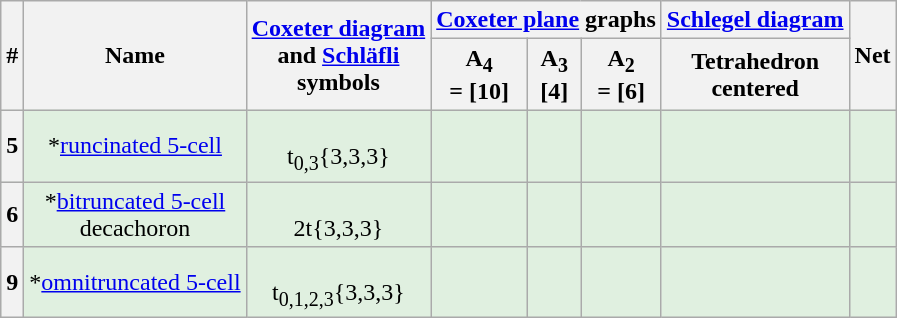<table class="wikitable">
<tr>
<th rowspan=2>#</th>
<th rowspan=2>Name</th>
<th rowspan=2><a href='#'>Coxeter diagram</a><br>and <a href='#'>Schläfli</a><br>symbols</th>
<th colspan=3><a href='#'>Coxeter plane</a> graphs</th>
<th><a href='#'>Schlegel diagram</a></th>
<th rowspan=2>Net</th>
</tr>
<tr>
<th>A<sub>4</sub><br> = [10]</th>
<th>A<sub>3</sub><br>[4]</th>
<th>A<sub>2</sub><br> = [6]</th>
<th>Tetrahedron<br>centered</th>
</tr>
<tr BGCOLOR="#e0f0e0" align=center>
<th>5</th>
<td>*<a href='#'>runcinated 5-cell</a></td>
<td><br>t<sub>0,3</sub>{3,3,3}</td>
<td></td>
<td></td>
<td></td>
<td></td>
<td></td>
</tr>
<tr BGCOLOR="#e0f0e0" align=center>
<th>6</th>
<td>*<a href='#'>bitruncated 5-cell</a><br>decachoron</td>
<td><br>2t{3,3,3}</td>
<td></td>
<td></td>
<td></td>
<td></td>
<td></td>
</tr>
<tr BGCOLOR="#e0f0e0" align=center>
<th>9</th>
<td>*<a href='#'>omnitruncated 5-cell</a></td>
<td><br>t<sub>0,1,2,3</sub>{3,3,3}</td>
<td></td>
<td></td>
<td></td>
<td></td>
<td></td>
</tr>
</table>
